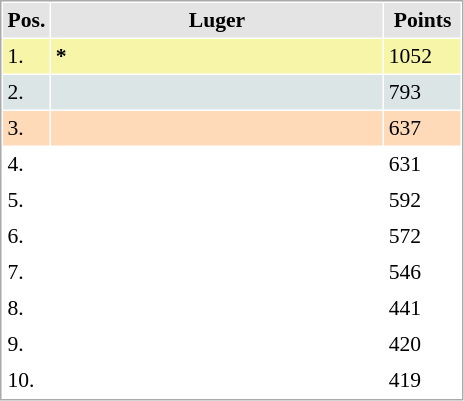<table cellspacing="1" cellpadding="3" style="border:1px solid #aaa; font-size:90%;">
<tr style="background:#e4e4e4;">
<th style="width:10px;">Pos.</th>
<th style="width:215px;">Luger</th>
<th style="width:45px;">Points</th>
</tr>
<tr style="background:#f7f6a8;">
<td>1.</td>
<td align="left"><strong>*</strong></td>
<td>1052</td>
</tr>
<tr style="background:#dce5e5;">
<td>2.</td>
<td align="left"></td>
<td>793</td>
</tr>
<tr style="background:#ffdab9;">
<td>3.</td>
<td align="left"></td>
<td>637</td>
</tr>
<tr>
<td>4.</td>
<td align="left"></td>
<td>631</td>
</tr>
<tr>
<td>5.</td>
<td align="left"></td>
<td>592</td>
</tr>
<tr>
<td>6.</td>
<td align="left"></td>
<td>572</td>
</tr>
<tr>
<td>7.</td>
<td align="left"></td>
<td>546</td>
</tr>
<tr>
<td>8.</td>
<td align="left"></td>
<td>441</td>
</tr>
<tr>
<td>9.</td>
<td align="left"></td>
<td>420</td>
</tr>
<tr>
<td>10.</td>
<td align="left"></td>
<td>419</td>
</tr>
</table>
